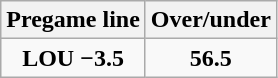<table class="wikitable">
<tr align="center">
<th style=>Pregame line</th>
<th style=>Over/under</th>
</tr>
<tr align="center">
<td><strong>LOU −3.5</strong></td>
<td><strong>56.5</strong></td>
</tr>
</table>
